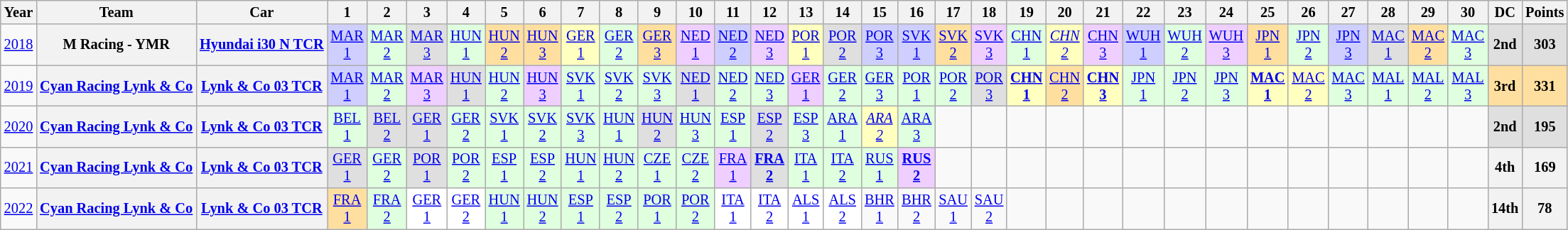<table class="wikitable" style="text-align:center; font-size:85%">
<tr>
<th>Year</th>
<th>Team</th>
<th>Car</th>
<th>1</th>
<th>2</th>
<th>3</th>
<th>4</th>
<th>5</th>
<th>6</th>
<th>7</th>
<th>8</th>
<th>9</th>
<th>10</th>
<th>11</th>
<th>12</th>
<th>13</th>
<th>14</th>
<th>15</th>
<th>16</th>
<th>17</th>
<th>18</th>
<th>19</th>
<th>20</th>
<th>21</th>
<th>22</th>
<th>23</th>
<th>24</th>
<th>25</th>
<th>26</th>
<th>27</th>
<th>28</th>
<th>29</th>
<th>30</th>
<th>DC</th>
<th>Points</th>
</tr>
<tr>
<td><a href='#'>2018</a></td>
<th nowrap>M Racing - YMR</th>
<th nowrap><a href='#'>Hyundai i30 N TCR</a></th>
<td style="background:#CFCFFF;"><a href='#'>MAR<br>1</a><br></td>
<td style="background:#DFFFDF;"><a href='#'>MAR<br>2</a><br></td>
<td style="background:#DFDFDF;"><a href='#'>MAR<br>3</a><br></td>
<td style="background:#DFFFDF;"><a href='#'>HUN<br>1</a><br></td>
<td style="background:#FFDF9F;"><a href='#'>HUN<br>2</a><br></td>
<td style="background:#FFDF9F;"><a href='#'>HUN<br>3</a><br></td>
<td style="background:#FFFFBF;"><a href='#'>GER<br>1</a><br></td>
<td style="background:#DFFFDF;"><a href='#'>GER<br>2</a><br></td>
<td style="background:#FFDF9F;"><a href='#'>GER<br>3</a><br></td>
<td style="background:#EFCFFF;"><a href='#'>NED<br>1</a><br></td>
<td style="background:#CFCFFF;"><a href='#'>NED<br>2</a><br></td>
<td style="background:#EFCFFF;"><a href='#'>NED<br>3</a><br></td>
<td style="background:#FFFFBF;"><a href='#'>POR<br>1</a><br></td>
<td style="background:#DFDFDF;"><a href='#'>POR<br>2</a><br></td>
<td style="background:#CFCFFF;"><a href='#'>POR<br>3</a><br></td>
<td style="background:#CFCFFF;"><a href='#'>SVK<br>1</a><br></td>
<td style="background:#FFDF9F;"><a href='#'>SVK<br>2</a><br></td>
<td style="background:#EFCFFF;"><a href='#'>SVK<br>3</a><br></td>
<td style="background:#DFFFDF;"><a href='#'>CHN<br>1</a><br></td>
<td style="background:#FFFFBF;"><em><a href='#'>CHN<br>2</a></em><br></td>
<td style="background:#EFCFFF;"><a href='#'>CHN<br>3</a><br></td>
<td style="background:#CFCFFF;"><a href='#'>WUH<br>1</a><br></td>
<td style="background:#DFFFDF;"><a href='#'>WUH<br>2</a><br></td>
<td style="background:#EFCFFF;"><a href='#'>WUH<br>3</a><br></td>
<td style="background:#FFDF9F;"><a href='#'>JPN<br>1</a><br></td>
<td style="background:#DFFFDF;"><a href='#'>JPN<br>2</a><br></td>
<td style="background:#CFCFFF;"><a href='#'>JPN<br>3</a><br></td>
<td style="background:#DFDFDF;"><a href='#'>MAC<br>1</a><br></td>
<td style="background:#FFDF9F;"><a href='#'>MAC<br>2</a><br></td>
<td style="background:#DFFFDF;"><a href='#'>MAC<br>3</a><br></td>
<th style="background:#DFDFDF;">2nd</th>
<th style="background:#DFDFDF;">303</th>
</tr>
<tr>
<td><a href='#'>2019</a></td>
<th nowrap><a href='#'>Cyan Racing Lynk & Co</a></th>
<th nowrap><a href='#'>Lynk & Co 03 TCR</a></th>
<td style="background:#CFCFFF;"><a href='#'>MAR<br>1</a><br></td>
<td style="background:#DFFFDF;"><a href='#'>MAR<br>2</a><br></td>
<td style="background:#EFCFFF;"><a href='#'>MAR<br>3</a><br></td>
<td style="background:#DFDFDF;"><a href='#'>HUN<br>1</a><br></td>
<td style="background:#DFFFDF;"><a href='#'>HUN<br>2</a><br></td>
<td style="background:#EFCFFF;"><a href='#'>HUN<br>3</a><br></td>
<td style="background:#DFFFDF;"><a href='#'>SVK<br>1</a><br></td>
<td style="background:#DFFFDF;"><a href='#'>SVK<br>2</a><br></td>
<td style="background:#DFFFDF;"><a href='#'>SVK<br>3</a><br></td>
<td style="background:#DFDFDF;"><a href='#'>NED<br>1</a><br></td>
<td style="background:#DFFFDF;"><a href='#'>NED<br>2</a><br></td>
<td style="background:#DFFFDF;"><a href='#'>NED<br>3</a><br></td>
<td style="background:#EFCFFF;"><a href='#'>GER<br>1</a><br></td>
<td style="background:#DFFFDF;"><a href='#'>GER<br>2</a><br></td>
<td style="background:#DFFFDF;"><a href='#'>GER<br>3</a><br></td>
<td style="background:#DFFFDF;"><a href='#'>POR<br>1</a><br></td>
<td style="background:#DFFFDF;"><a href='#'>POR<br>2</a><br></td>
<td style="background:#DFDFDF;"><a href='#'>POR<br>3</a><br></td>
<td style="background:#FFFFBF;"><strong><a href='#'>CHN<br>1</a></strong><br></td>
<td style="background:#FFDF9F;"><a href='#'>CHN<br>2</a><br></td>
<td style="background:#FFFFBF;"><strong><a href='#'>CHN<br>3</a></strong><br></td>
<td style="background:#DFFFDF;"><a href='#'>JPN<br>1</a><br></td>
<td style="background:#DFFFDF;"><a href='#'>JPN<br>2</a><br></td>
<td style="background:#DFFFDF;"><a href='#'>JPN<br>3</a><br></td>
<td style="background:#FFFFBF;"><strong><a href='#'>MAC<br>1</a></strong><br></td>
<td style="background:#FFFFBF;"><a href='#'>MAC<br>2</a><br></td>
<td style="background:#DFFFDF;"><a href='#'>MAC<br>3</a><br></td>
<td style="background:#DFFFDF;"><a href='#'>MAL<br>1</a><br></td>
<td style="background:#DFFFDF;"><a href='#'>MAL<br>2</a><br></td>
<td style="background:#DFFFDF;"><a href='#'>MAL<br>3</a><br></td>
<th style="background:#FFDF9F;">3rd</th>
<th style="background:#FFDF9F;">331</th>
</tr>
<tr>
<td><a href='#'>2020</a></td>
<th nowrap><a href='#'>Cyan Racing Lynk & Co</a></th>
<th nowrap><a href='#'>Lynk & Co 03 TCR</a></th>
<td style="background:#DFFFDF;"><a href='#'>BEL<br>1</a><br></td>
<td style="background:#DFDFDF;"><a href='#'>BEL<br>2</a><br></td>
<td style="background:#DFDFDF;"><a href='#'>GER<br>1</a><br></td>
<td style="background:#DFFFDF;"><a href='#'>GER<br>2</a><br></td>
<td style="background:#DFFFDF;"><a href='#'>SVK<br>1</a><br></td>
<td style="background:#DFFFDF;"><a href='#'>SVK<br>2</a><br></td>
<td style="background:#DFFFDF;"><a href='#'>SVK<br>3</a><br></td>
<td style="background:#DFFFDF;"><a href='#'>HUN<br>1</a><br></td>
<td style="background:#DFDFDF;"><a href='#'>HUN<br>2</a><br></td>
<td style="background:#DFFFDF;"><a href='#'>HUN<br>3</a><br></td>
<td style="background:#DFFFDF;"><a href='#'>ESP<br>1</a><br></td>
<td style="background:#DFDFDF;"><a href='#'>ESP<br>2</a><br></td>
<td style="background:#DFFFDF;"><a href='#'>ESP<br>3</a><br></td>
<td style="background:#DFFFDF;"><a href='#'>ARA<br>1</a><br></td>
<td style="background:#FFFFBF;"><em><a href='#'>ARA<br>2</a></em><br></td>
<td style="background:#DFFFDF;"><a href='#'>ARA<br>3</a><br></td>
<td></td>
<td></td>
<td></td>
<td></td>
<td></td>
<td></td>
<td></td>
<td></td>
<td></td>
<td></td>
<td></td>
<td></td>
<td></td>
<td></td>
<th style="background:#DFDFDF;">2nd</th>
<th style="background:#DFDFDF;">195</th>
</tr>
<tr>
<td><a href='#'>2021</a></td>
<th nowrap><a href='#'>Cyan Racing Lynk & Co</a></th>
<th nowrap><a href='#'>Lynk & Co 03 TCR</a></th>
<td style="background:#DFDFDF;"><a href='#'>GER<br>1</a><br></td>
<td style="background:#DFFFDF;"><a href='#'>GER<br>2</a><br></td>
<td style="background:#DFDFDF;"><a href='#'>POR<br>1</a><br></td>
<td style="background:#DFFFDF;"><a href='#'>POR<br>2</a><br></td>
<td style="background:#DFFFDF;"><a href='#'>ESP<br>1</a><br></td>
<td style="background:#DFFFDF;"><a href='#'>ESP<br>2</a><br></td>
<td style="background:#DFFFDF;"><a href='#'>HUN<br>1</a><br></td>
<td style="background:#DFFFDF;"><a href='#'>HUN<br>2</a><br></td>
<td style="background:#DFFFDF;"><a href='#'>CZE<br>1</a><br></td>
<td style="background:#DFFFDF;"><a href='#'>CZE<br>2</a><br></td>
<td style="background:#EFCFFF;"><a href='#'>FRA<br>1</a><br></td>
<td style="background:#DFDFDF;"><strong><a href='#'>FRA<br>2</a></strong><br></td>
<td style="background:#DFFFDF;"><a href='#'>ITA<br>1</a><br></td>
<td style="background:#DFFFDF;"><a href='#'>ITA<br>2</a><br></td>
<td style="background:#DFFFDF;"><a href='#'>RUS<br>1</a><br></td>
<td style="background:#EFCFFF;"><strong><a href='#'>RUS<br>2</a></strong><br></td>
<td></td>
<td></td>
<td></td>
<td></td>
<td></td>
<td></td>
<td></td>
<td></td>
<td></td>
<td></td>
<td></td>
<td></td>
<td></td>
<td></td>
<th>4th</th>
<th>169</th>
</tr>
<tr>
<td><a href='#'>2022</a></td>
<th nowrap><a href='#'>Cyan Racing Lynk & Co</a></th>
<th nowrap><a href='#'>Lynk & Co 03 TCR</a></th>
<td style="background:#FFDF9F;"><a href='#'>FRA<br>1</a><br></td>
<td style="background:#DFFFDF;"><a href='#'>FRA<br>2</a><br></td>
<td style="background:#FFFFFF;"><a href='#'>GER<br>1</a><br></td>
<td style="background:#FFFFFF;"><a href='#'>GER<br>2</a><br></td>
<td style="background:#DFFFDF;"><a href='#'>HUN<br>1</a><br></td>
<td style="background:#DFFFDF;"><a href='#'>HUN<br>2</a><br></td>
<td style="background:#DFFFDF;"><a href='#'>ESP<br>1</a><br></td>
<td style="background:#DFFFDF;"><a href='#'>ESP<br>2</a><br></td>
<td style="background:#DFFFDF;"><a href='#'>POR<br>1</a><br></td>
<td style="background:#DFFFDF;"><a href='#'>POR<br>2</a><br></td>
<td style="background:#FFFFFF;"><a href='#'>ITA<br>1</a><br></td>
<td style="background:#FFFFFF;"><a href='#'>ITA<br>2</a><br></td>
<td style="background:#FFFFFF;"><a href='#'>ALS<br>1</a><br></td>
<td style="background:#FFFFFF;"><a href='#'>ALS<br>2</a><br></td>
<td><a href='#'>BHR<br>1</a></td>
<td><a href='#'>BHR<br>2</a></td>
<td><a href='#'>SAU<br>1</a></td>
<td><a href='#'>SAU<br>2</a></td>
<td></td>
<td></td>
<td></td>
<td></td>
<td></td>
<td></td>
<td></td>
<td></td>
<td></td>
<td></td>
<td></td>
<td></td>
<th>14th</th>
<th>78</th>
</tr>
</table>
